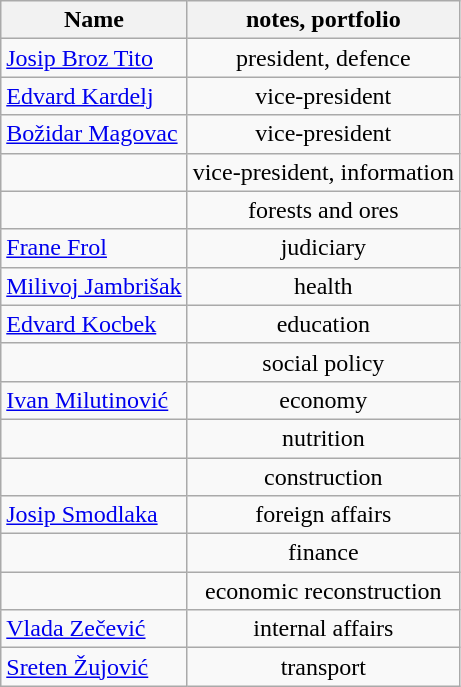<table class="plainrowheaders wikitable" style="cellspacing=2px; text-align:left;">
<tr style="font-size:100%; text-align:left;">
<th>Name</th>
<th>notes, portfolio</th>
</tr>
<tr>
<td><a href='#'>Josip Broz Tito</a></td>
<td align=center>president, defence</td>
</tr>
<tr>
<td><a href='#'>Edvard Kardelj</a></td>
<td align=center>vice-president</td>
</tr>
<tr>
<td><a href='#'>Božidar Magovac</a></td>
<td align=center>vice-president</td>
</tr>
<tr>
<td></td>
<td align=center>vice-president, information</td>
</tr>
<tr>
<td></td>
<td align=center>forests and ores</td>
</tr>
<tr>
<td><a href='#'>Frane Frol</a></td>
<td align=center>judiciary</td>
</tr>
<tr>
<td><a href='#'>Milivoj Jambrišak</a></td>
<td align=center>health</td>
</tr>
<tr>
<td><a href='#'>Edvard Kocbek</a></td>
<td align=center>education</td>
</tr>
<tr>
<td></td>
<td align=center>social policy</td>
</tr>
<tr>
<td><a href='#'>Ivan Milutinović</a></td>
<td align=center>economy</td>
</tr>
<tr>
<td></td>
<td align=center>nutrition</td>
</tr>
<tr>
<td></td>
<td align=center>construction</td>
</tr>
<tr>
<td><a href='#'>Josip Smodlaka</a></td>
<td align=center>foreign affairs</td>
</tr>
<tr>
<td></td>
<td align=center>finance</td>
</tr>
<tr>
<td></td>
<td align=center>economic reconstruction</td>
</tr>
<tr>
<td><a href='#'>Vlada Zečević</a></td>
<td align=center>internal affairs</td>
</tr>
<tr>
<td><a href='#'>Sreten Žujović</a></td>
<td align=center>transport</td>
</tr>
</table>
